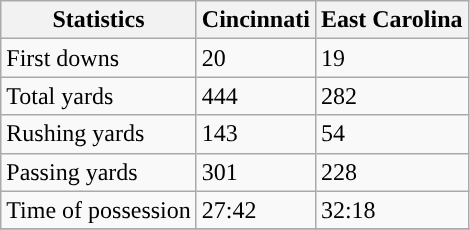<table class="wikitable">
<tr>
<th>Statistics</th>
<th>Cincinnati</th>
<th>East Carolina</th>
</tr>
<tr>
<td>First downs</td>
<td>20</td>
<td>19</td>
</tr>
<tr>
<td>Total yards</td>
<td>444</td>
<td>282</td>
</tr>
<tr>
<td>Rushing yards</td>
<td>143</td>
<td>54</td>
</tr>
<tr>
<td>Passing yards</td>
<td>301</td>
<td>228</td>
</tr>
<tr>
<td>Time of possession</td>
<td>27:42</td>
<td>32:18</td>
</tr>
<tr>
</tr>
</table>
